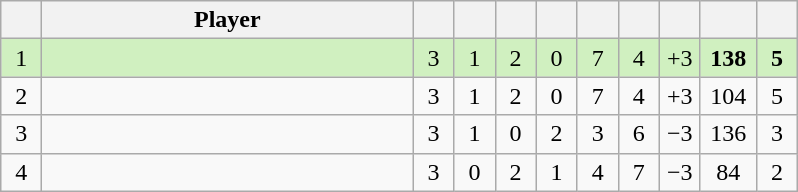<table class="wikitable" style="text-align:center; margin: 1em auto 1em auto, align:left">
<tr>
<th width=20></th>
<th width=240>Player</th>
<th width=20></th>
<th width=20></th>
<th width=20></th>
<th width=20></th>
<th width=20></th>
<th width=20></th>
<th width=20></th>
<th width=30></th>
<th width=20></th>
</tr>
<tr style="background:#D0F0C0;">
<td>1</td>
<td align=left></td>
<td>3</td>
<td>1</td>
<td>2</td>
<td>0</td>
<td>7</td>
<td>4</td>
<td>+3</td>
<td><strong>138</strong></td>
<td><strong>5</strong></td>
</tr>
<tr style=>
<td>2</td>
<td align=left></td>
<td>3</td>
<td>1</td>
<td>2</td>
<td>0</td>
<td>7</td>
<td>4</td>
<td>+3</td>
<td>104</td>
<td>5</td>
</tr>
<tr style=>
<td>3</td>
<td align=left></td>
<td>3</td>
<td>1</td>
<td>0</td>
<td>2</td>
<td>3</td>
<td>6</td>
<td>−3</td>
<td>136</td>
<td>3</td>
</tr>
<tr style=>
<td>4</td>
<td align=left></td>
<td>3</td>
<td>0</td>
<td>2</td>
<td>1</td>
<td>4</td>
<td>7</td>
<td>−3</td>
<td>84</td>
<td>2</td>
</tr>
</table>
